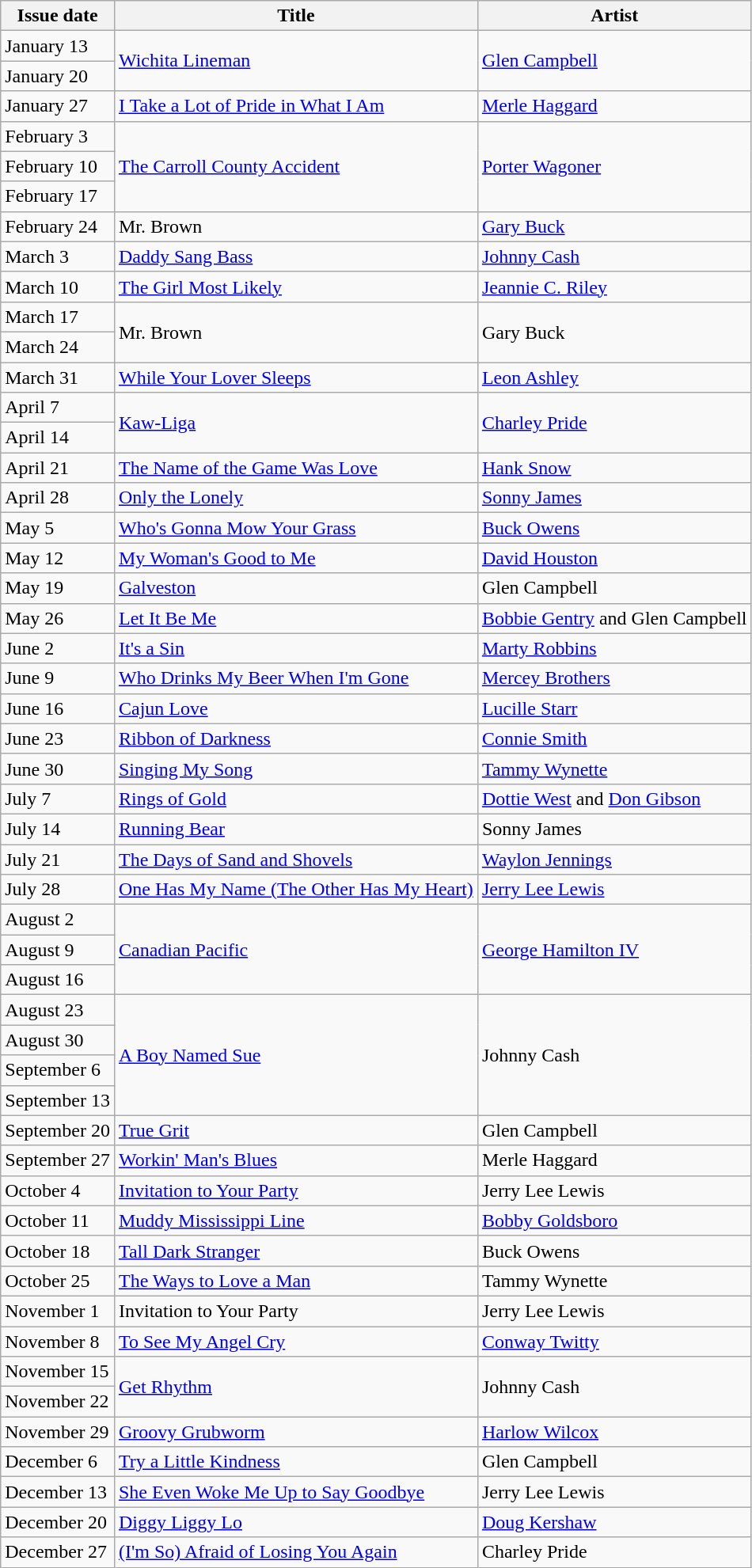<table class="wikitable">
<tr>
<th>Issue date</th>
<th>Title</th>
<th>Artist</th>
</tr>
<tr>
<td>January 13</td>
<td rowspan=2><a href='#'>Wichita Lineman</a></td>
<td rowspan=2><a href='#'>Glen Campbell</a></td>
</tr>
<tr>
<td>January 20</td>
</tr>
<tr>
<td>January 27</td>
<td><a href='#'>I Take a Lot of Pride in What I Am</a></td>
<td><a href='#'>Merle Haggard</a></td>
</tr>
<tr>
<td>February 3</td>
<td rowspan=3><a href='#'>The Carroll County Accident</a></td>
<td rowspan=3><a href='#'>Porter Wagoner</a></td>
</tr>
<tr>
<td>February 10</td>
</tr>
<tr>
<td>February 17</td>
</tr>
<tr>
<td>February 24</td>
<td>Mr. Brown</td>
<td><a href='#'>Gary Buck</a></td>
</tr>
<tr>
<td>March 3</td>
<td><a href='#'>Daddy Sang Bass</a></td>
<td><a href='#'>Johnny Cash</a></td>
</tr>
<tr>
<td>March 10</td>
<td><a href='#'>The Girl Most Likely</a></td>
<td><a href='#'>Jeannie C. Riley</a></td>
</tr>
<tr>
<td>March 17</td>
<td rowspan=2>Mr. Brown</td>
<td rowspan=2>Gary Buck</td>
</tr>
<tr>
<td>March 24</td>
</tr>
<tr>
<td>March 31</td>
<td><a href='#'>While Your Lover Sleeps</a></td>
<td><a href='#'>Leon Ashley</a></td>
</tr>
<tr>
<td>April 7</td>
<td rowspan=2><a href='#'>Kaw-Liga</a></td>
<td rowspan=2><a href='#'>Charley Pride</a></td>
</tr>
<tr>
<td>April 14</td>
</tr>
<tr>
<td>April 21</td>
<td><a href='#'>The Name of the Game Was Love</a></td>
<td><a href='#'>Hank Snow</a></td>
</tr>
<tr>
<td>April 28</td>
<td><a href='#'>Only the Lonely</a></td>
<td><a href='#'>Sonny James</a></td>
</tr>
<tr>
<td>May 5</td>
<td><a href='#'>Who's Gonna Mow Your Grass</a></td>
<td><a href='#'>Buck Owens</a></td>
</tr>
<tr>
<td>May 12</td>
<td><a href='#'>My Woman's Good to Me</a></td>
<td><a href='#'>David Houston</a></td>
</tr>
<tr>
<td>May 19</td>
<td><a href='#'>Galveston</a></td>
<td>Glen Campbell</td>
</tr>
<tr>
<td>May 26</td>
<td><a href='#'>Let It Be Me</a></td>
<td><a href='#'>Bobbie Gentry</a> and Glen Campbell</td>
</tr>
<tr>
<td>June 2</td>
<td><a href='#'>It's a Sin</a></td>
<td><a href='#'>Marty Robbins</a></td>
</tr>
<tr>
<td>June 9</td>
<td><a href='#'>Who Drinks My Beer When I'm Gone</a></td>
<td><a href='#'>Mercey Brothers</a></td>
</tr>
<tr>
<td>June 16</td>
<td><a href='#'>Cajun Love</a></td>
<td><a href='#'>Lucille Starr</a></td>
</tr>
<tr>
<td>June 23</td>
<td><a href='#'>Ribbon of Darkness</a></td>
<td><a href='#'>Connie Smith</a></td>
</tr>
<tr>
<td>June 30</td>
<td><a href='#'>Singing My Song</a></td>
<td><a href='#'>Tammy Wynette</a></td>
</tr>
<tr>
<td>July 7</td>
<td><a href='#'>Rings of Gold</a></td>
<td><a href='#'>Dottie West</a> and <a href='#'>Don Gibson</a></td>
</tr>
<tr>
<td>July 14</td>
<td><a href='#'>Running Bear</a></td>
<td>Sonny James</td>
</tr>
<tr>
<td>July 21</td>
<td><a href='#'>The Days of Sand and Shovels</a></td>
<td><a href='#'>Waylon Jennings</a></td>
</tr>
<tr>
<td>July 28</td>
<td><a href='#'>One Has My Name (The Other Has My Heart)</a></td>
<td><a href='#'>Jerry Lee Lewis</a></td>
</tr>
<tr>
<td>August 2</td>
<td rowspan=3><a href='#'>Canadian Pacific</a></td>
<td rowspan=3><a href='#'>George Hamilton IV</a></td>
</tr>
<tr>
<td>August 9</td>
</tr>
<tr>
<td>August 16</td>
</tr>
<tr>
<td>August 23</td>
<td rowspan=4><a href='#'>A Boy Named Sue</a></td>
<td rowspan=4>Johnny Cash</td>
</tr>
<tr>
<td>August 30</td>
</tr>
<tr>
<td>September 6</td>
</tr>
<tr>
<td>September 13</td>
</tr>
<tr>
<td>September 20</td>
<td><a href='#'>True Grit</a></td>
<td>Glen Campbell</td>
</tr>
<tr>
<td>September 27</td>
<td><a href='#'>Workin' Man's Blues</a></td>
<td>Merle Haggard</td>
</tr>
<tr>
<td>October 4</td>
<td><a href='#'>Invitation to Your Party</a></td>
<td>Jerry Lee Lewis</td>
</tr>
<tr>
<td>October 11</td>
<td><a href='#'>Muddy Mississippi Line</a></td>
<td><a href='#'>Bobby Goldsboro</a></td>
</tr>
<tr>
<td>October 18</td>
<td><a href='#'>Tall Dark Stranger</a></td>
<td>Buck Owens</td>
</tr>
<tr>
<td>October 25</td>
<td><a href='#'>The Ways to Love a Man</a></td>
<td>Tammy Wynette</td>
</tr>
<tr>
<td>November 1</td>
<td>Invitation to Your Party</td>
<td>Jerry Lee Lewis</td>
</tr>
<tr>
<td>November 8</td>
<td><a href='#'>To See My Angel Cry</a></td>
<td><a href='#'>Conway Twitty</a></td>
</tr>
<tr>
<td>November 15</td>
<td rowspan=2><a href='#'>Get Rhythm</a></td>
<td rowspan=2>Johnny Cash</td>
</tr>
<tr>
<td>November 22</td>
</tr>
<tr>
<td>November 29</td>
<td><a href='#'>Groovy Grubworm</a></td>
<td><a href='#'>Harlow Wilcox</a></td>
</tr>
<tr>
<td>December 6</td>
<td><a href='#'>Try a Little Kindness</a></td>
<td>Glen Campbell</td>
</tr>
<tr>
<td>December 13</td>
<td><a href='#'>She Even Woke Me Up to Say Goodbye</a></td>
<td>Jerry Lee Lewis</td>
</tr>
<tr>
<td>December 20</td>
<td><a href='#'>Diggy Liggy Lo</a></td>
<td><a href='#'>Doug Kershaw</a></td>
</tr>
<tr>
<td>December 27</td>
<td><a href='#'>(I'm So) Afraid of Losing You Again</a></td>
<td>Charley Pride</td>
</tr>
</table>
